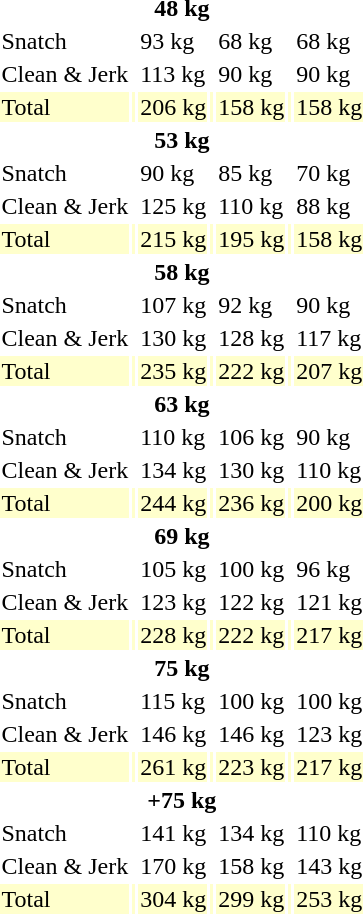<table>
<tr>
<th colspan=7>48 kg</th>
</tr>
<tr>
<td>Snatch</td>
<td></td>
<td>93 kg</td>
<td></td>
<td>68 kg</td>
<td></td>
<td>68 kg</td>
</tr>
<tr>
<td>Clean & Jerk</td>
<td></td>
<td>113 kg</td>
<td></td>
<td>90 kg</td>
<td></td>
<td>90 kg</td>
</tr>
<tr bgcolor=ffffcc>
<td>Total</td>
<td></td>
<td>206 kg</td>
<td></td>
<td>158 kg</td>
<td></td>
<td>158 kg</td>
</tr>
<tr>
<th colspan=7>53 kg</th>
</tr>
<tr>
<td>Snatch</td>
<td></td>
<td>90 kg</td>
<td></td>
<td>85 kg</td>
<td></td>
<td>70 kg</td>
</tr>
<tr>
<td>Clean & Jerk</td>
<td></td>
<td>125 kg</td>
<td></td>
<td>110 kg</td>
<td></td>
<td>88 kg</td>
</tr>
<tr bgcolor=ffffcc>
<td>Total</td>
<td></td>
<td>215 kg</td>
<td></td>
<td>195 kg</td>
<td></td>
<td>158 kg</td>
</tr>
<tr>
<th colspan=7>58 kg</th>
</tr>
<tr>
<td>Snatch</td>
<td></td>
<td>107 kg</td>
<td></td>
<td>92 kg</td>
<td></td>
<td>90 kg</td>
</tr>
<tr>
<td>Clean & Jerk</td>
<td></td>
<td>130 kg</td>
<td></td>
<td>128 kg</td>
<td></td>
<td>117 kg</td>
</tr>
<tr bgcolor=ffffcc>
<td>Total</td>
<td></td>
<td>235 kg</td>
<td></td>
<td>222 kg</td>
<td></td>
<td>207 kg</td>
</tr>
<tr>
<th colspan=7>63 kg</th>
</tr>
<tr>
<td>Snatch</td>
<td></td>
<td>110 kg</td>
<td></td>
<td>106 kg</td>
<td></td>
<td>90 kg</td>
</tr>
<tr>
<td>Clean & Jerk</td>
<td></td>
<td>134 kg</td>
<td></td>
<td>130 kg</td>
<td></td>
<td>110 kg</td>
</tr>
<tr bgcolor=ffffcc>
<td>Total</td>
<td></td>
<td>244 kg</td>
<td></td>
<td>236 kg</td>
<td></td>
<td>200 kg</td>
</tr>
<tr>
<th colspan=7>69 kg</th>
</tr>
<tr>
<td>Snatch</td>
<td></td>
<td>105 kg</td>
<td></td>
<td>100 kg</td>
<td></td>
<td>96 kg</td>
</tr>
<tr>
<td>Clean & Jerk</td>
<td></td>
<td>123 kg</td>
<td></td>
<td>122 kg</td>
<td></td>
<td>121 kg</td>
</tr>
<tr bgcolor=ffffcc>
<td>Total</td>
<td></td>
<td>228 kg</td>
<td></td>
<td>222 kg</td>
<td></td>
<td>217 kg</td>
</tr>
<tr>
<th colspan=7>75 kg</th>
</tr>
<tr>
<td>Snatch</td>
<td></td>
<td>115 kg</td>
<td></td>
<td>100 kg</td>
<td></td>
<td>100 kg</td>
</tr>
<tr>
<td>Clean & Jerk</td>
<td></td>
<td>146 kg</td>
<td></td>
<td>146 kg</td>
<td></td>
<td>123 kg</td>
</tr>
<tr bgcolor=ffffcc>
<td>Total</td>
<td></td>
<td>261 kg</td>
<td></td>
<td>223 kg</td>
<td></td>
<td>217 kg</td>
</tr>
<tr>
<th colspan=7>+75 kg</th>
</tr>
<tr>
<td>Snatch</td>
<td></td>
<td>141 kg<br></td>
<td></td>
<td>134 kg</td>
<td></td>
<td>110 kg</td>
</tr>
<tr>
<td>Clean & Jerk</td>
<td></td>
<td>170 kg</td>
<td></td>
<td>158 kg</td>
<td></td>
<td>143 kg</td>
</tr>
<tr bgcolor=ffffcc>
<td>Total</td>
<td></td>
<td>304 kg</td>
<td></td>
<td>299 kg</td>
<td></td>
<td>253 kg</td>
</tr>
</table>
